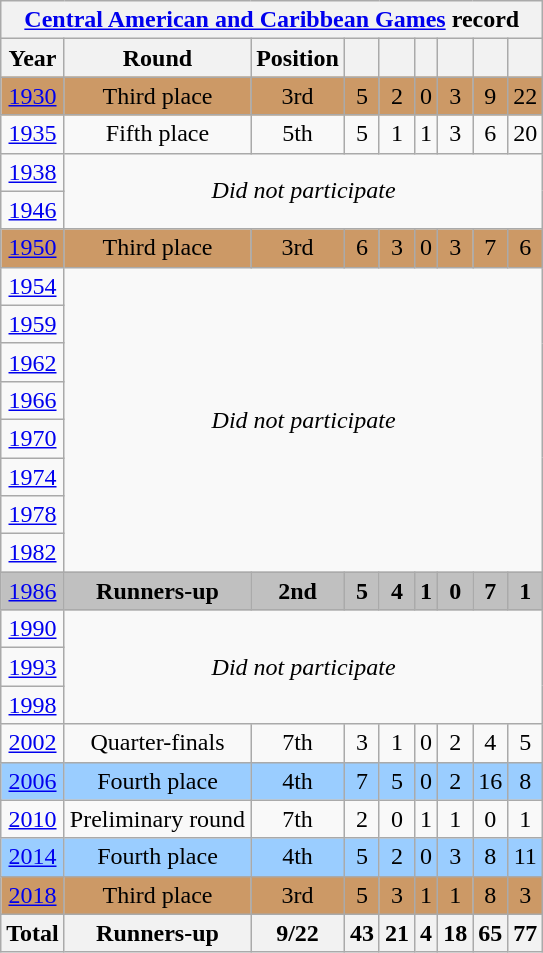<table class="wikitable" style="text-align: center;">
<tr>
<th colspan=9><a href='#'>Central American and Caribbean Games</a> record</th>
</tr>
<tr>
<th>Year</th>
<th>Round</th>
<th>Position</th>
<th></th>
<th></th>
<th></th>
<th></th>
<th></th>
<th></th>
</tr>
<tr style="background:#c96;">
<td> <a href='#'>1930</a></td>
<td>Third place</td>
<td>3rd</td>
<td>5</td>
<td>2</td>
<td>0</td>
<td>3</td>
<td>9</td>
<td>22</td>
</tr>
<tr>
<td> <a href='#'>1935</a></td>
<td>Fifth place</td>
<td>5th</td>
<td>5</td>
<td>1</td>
<td>1</td>
<td>3</td>
<td>6</td>
<td>20</td>
</tr>
<tr>
<td> <a href='#'>1938</a></td>
<td colspan=8 rowspan=2><em>Did not participate</em></td>
</tr>
<tr>
<td> <a href='#'>1946</a></td>
</tr>
<tr style="background:#c96;">
<td> <a href='#'>1950</a></td>
<td>Third place</td>
<td>3rd</td>
<td>6</td>
<td>3</td>
<td>0</td>
<td>3</td>
<td>7</td>
<td>6</td>
</tr>
<tr>
<td> <a href='#'>1954</a></td>
<td colspan=8 rowspan=8><em>Did not participate</em></td>
</tr>
<tr>
<td> <a href='#'>1959</a></td>
</tr>
<tr>
<td> <a href='#'>1962</a></td>
</tr>
<tr>
<td> <a href='#'>1966</a></td>
</tr>
<tr>
<td> <a href='#'>1970</a></td>
</tr>
<tr>
<td> <a href='#'>1974</a></td>
</tr>
<tr>
<td> <a href='#'>1978</a></td>
</tr>
<tr>
<td> <a href='#'>1982</a></td>
</tr>
<tr style="background:silver;">
<td> <a href='#'>1986</a></td>
<td><strong>Runners-up</strong></td>
<td><strong>2nd</strong></td>
<td><strong>5</strong></td>
<td><strong>4</strong></td>
<td><strong>1</strong></td>
<td><strong>0</strong></td>
<td><strong>7</strong></td>
<td><strong>1</strong></td>
</tr>
<tr>
<td> <a href='#'>1990</a></td>
<td colspan=8 rowspan=3><em>Did not participate</em></td>
</tr>
<tr>
<td> <a href='#'>1993</a></td>
</tr>
<tr>
<td> <a href='#'>1998</a></td>
</tr>
<tr>
<td> <a href='#'>2002</a></td>
<td>Quarter-finals</td>
<td>7th</td>
<td>3</td>
<td>1</td>
<td>0</td>
<td>2</td>
<td>4</td>
<td>5</td>
</tr>
<tr style="background:#9acdff;">
<td> <a href='#'>2006</a></td>
<td>Fourth place</td>
<td>4th</td>
<td>7</td>
<td>5</td>
<td>0</td>
<td>2</td>
<td>16</td>
<td>8</td>
</tr>
<tr>
<td> <a href='#'>2010</a></td>
<td>Preliminary round</td>
<td>7th</td>
<td>2</td>
<td>0</td>
<td>1</td>
<td>1</td>
<td>0</td>
<td>1</td>
</tr>
<tr style="background:#9acdff;">
<td> <a href='#'>2014</a></td>
<td>Fourth place</td>
<td>4th</td>
<td>5</td>
<td>2</td>
<td>0</td>
<td>3</td>
<td>8</td>
<td>11</td>
</tr>
<tr style="background:#c96;">
<td> <a href='#'>2018</a></td>
<td>Third place</td>
<td>3rd</td>
<td>5</td>
<td>3</td>
<td>1</td>
<td>1</td>
<td>8</td>
<td>3</td>
</tr>
<tr>
<th>Total</th>
<th>Runners-up</th>
<th>9/22</th>
<th>43</th>
<th>21</th>
<th>4</th>
<th>18</th>
<th>65</th>
<th>77</th>
</tr>
</table>
